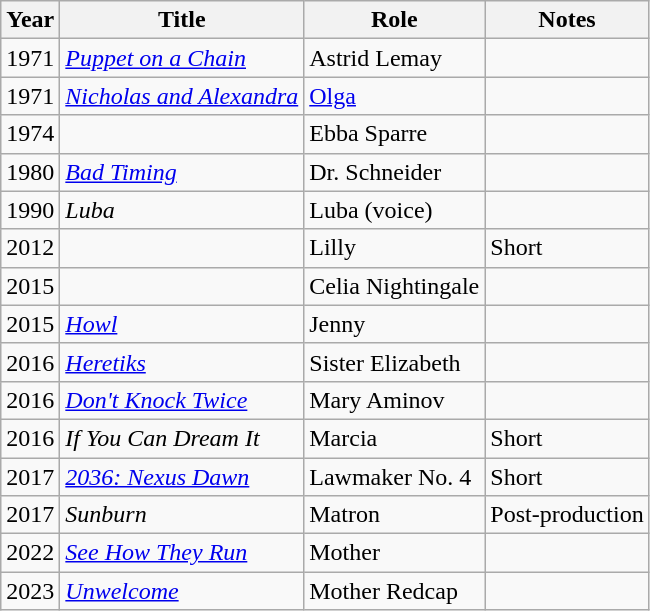<table class="wikitable sortable">
<tr>
<th>Year</th>
<th>Title</th>
<th>Role</th>
<th class="unsortable">Notes</th>
</tr>
<tr>
<td>1971</td>
<td><em><a href='#'>Puppet on a Chain</a></em></td>
<td>Astrid Lemay</td>
<td></td>
</tr>
<tr>
<td>1971</td>
<td><em><a href='#'>Nicholas and Alexandra</a></em></td>
<td><a href='#'>Olga</a></td>
<td></td>
</tr>
<tr>
<td>1974</td>
<td><em></em></td>
<td>Ebba Sparre</td>
<td></td>
</tr>
<tr>
<td>1980</td>
<td><em><a href='#'>Bad Timing</a></em></td>
<td>Dr. Schneider</td>
<td></td>
</tr>
<tr>
<td>1990</td>
<td><em>Luba</em></td>
<td>Luba (voice)</td>
<td></td>
</tr>
<tr>
<td>2012</td>
<td><em></em></td>
<td>Lilly</td>
<td>Short</td>
</tr>
<tr>
<td>2015</td>
<td><em></em></td>
<td>Celia Nightingale</td>
<td></td>
</tr>
<tr>
<td>2015</td>
<td><em><a href='#'>Howl</a></em></td>
<td>Jenny</td>
<td></td>
</tr>
<tr>
<td>2016</td>
<td><em><a href='#'>Heretiks</a></em></td>
<td>Sister Elizabeth</td>
<td></td>
</tr>
<tr>
<td>2016</td>
<td><em><a href='#'>Don't Knock Twice</a></em></td>
<td>Mary Aminov</td>
<td></td>
</tr>
<tr>
<td>2016</td>
<td><em>If You Can Dream It</em></td>
<td>Marcia</td>
<td>Short</td>
</tr>
<tr>
<td>2017</td>
<td><em><a href='#'>2036: Nexus Dawn</a></em></td>
<td>Lawmaker No. 4</td>
<td>Short</td>
</tr>
<tr>
<td>2017</td>
<td><em>Sunburn</em></td>
<td>Matron</td>
<td>Post-production</td>
</tr>
<tr>
<td>2022</td>
<td><em><a href='#'>See How They Run</a></em></td>
<td>Mother</td>
<td></td>
</tr>
<tr>
<td>2023</td>
<td><em><a href='#'>Unwelcome</a></em></td>
<td>Mother Redcap</td>
<td></td>
</tr>
</table>
